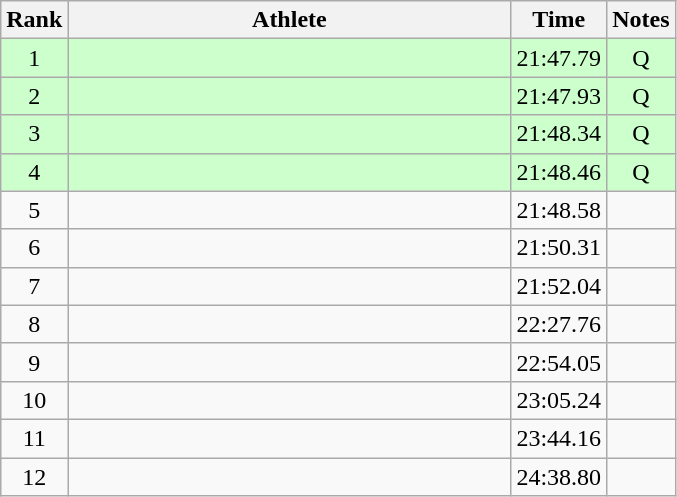<table class="wikitable" style="text-align:center">
<tr>
<th>Rank</th>
<th Style="width:18em">Athlete</th>
<th>Time</th>
<th>Notes</th>
</tr>
<tr style="background:#cfc">
<td>1</td>
<td style="text-align:left"></td>
<td>21:47.79</td>
<td>Q</td>
</tr>
<tr style="background:#cfc">
<td>2</td>
<td style="text-align:left"></td>
<td>21:47.93</td>
<td>Q</td>
</tr>
<tr style="background:#cfc">
<td>3</td>
<td style="text-align:left"></td>
<td>21:48.34</td>
<td>Q</td>
</tr>
<tr style="background:#cfc">
<td>4</td>
<td style="text-align:left"></td>
<td>21:48.46</td>
<td>Q</td>
</tr>
<tr>
<td>5</td>
<td style="text-align:left"></td>
<td>21:48.58</td>
<td></td>
</tr>
<tr>
<td>6</td>
<td style="text-align:left"></td>
<td>21:50.31</td>
<td></td>
</tr>
<tr>
<td>7</td>
<td style="text-align:left"></td>
<td>21:52.04</td>
<td></td>
</tr>
<tr>
<td>8</td>
<td style="text-align:left"></td>
<td>22:27.76</td>
<td></td>
</tr>
<tr>
<td>9</td>
<td style="text-align:left"></td>
<td>22:54.05</td>
<td></td>
</tr>
<tr>
<td>10</td>
<td style="text-align:left"></td>
<td>23:05.24</td>
<td></td>
</tr>
<tr>
<td>11</td>
<td style="text-align:left"></td>
<td>23:44.16</td>
<td></td>
</tr>
<tr>
<td>12</td>
<td style="text-align:left"></td>
<td>24:38.80</td>
<td></td>
</tr>
</table>
